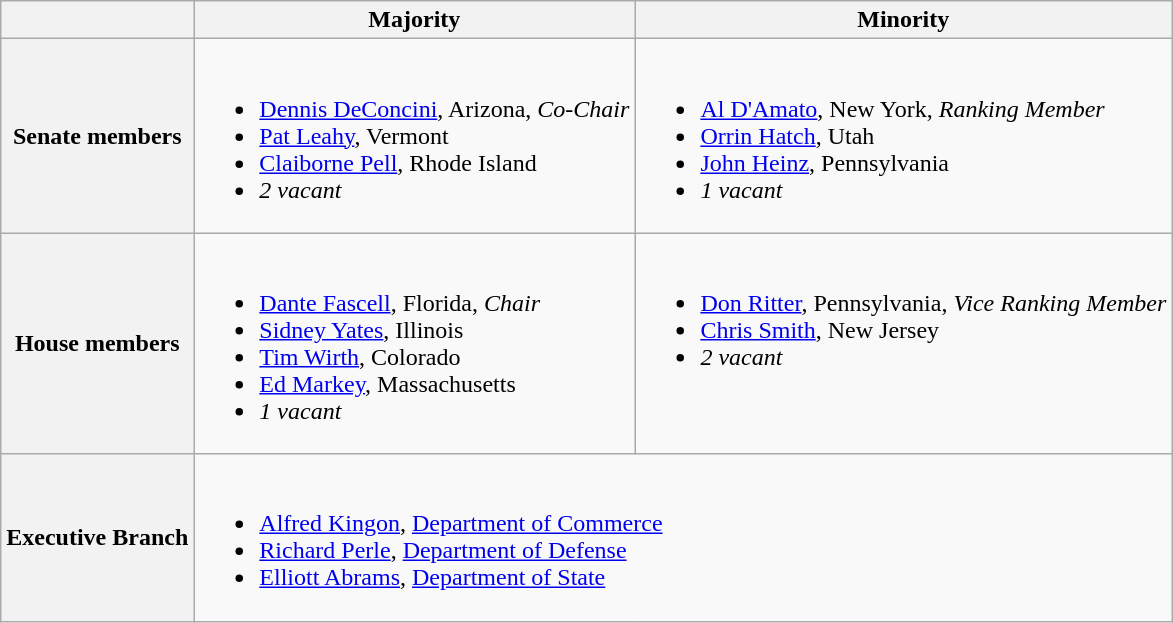<table class=wikitable>
<tr>
<th></th>
<th>Majority</th>
<th>Minority</th>
</tr>
<tr>
<th>Senate members</th>
<td valign="top" ><br><ul><li><a href='#'>Dennis DeConcini</a>, Arizona, <em>Co-Chair</em></li><li><a href='#'>Pat Leahy</a>, Vermont</li><li><a href='#'>Claiborne Pell</a>, Rhode Island</li><li><em>2 vacant</em></li></ul></td>
<td valign="top" ><br><ul><li><a href='#'>Al D'Amato</a>, New York, <em>Ranking Member</em></li><li><a href='#'>Orrin Hatch</a>, Utah</li><li><a href='#'>John Heinz</a>, Pennsylvania</li><li><em>1 vacant</em></li></ul></td>
</tr>
<tr>
<th>House members</th>
<td valign="top" ><br><ul><li><a href='#'>Dante Fascell</a>, Florida, <em>Chair</em></li><li><a href='#'>Sidney Yates</a>, Illinois</li><li><a href='#'>Tim Wirth</a>, Colorado</li><li><a href='#'>Ed Markey</a>, Massachusetts</li><li><em>1 vacant</em></li></ul></td>
<td valign="top" ><br><ul><li><a href='#'>Don Ritter</a>, Pennsylvania, <em>Vice Ranking Member</em></li><li><a href='#'>Chris Smith</a>, New Jersey</li><li><em>2 vacant</em></li></ul></td>
</tr>
<tr>
<th>Executive Branch</th>
<td colspan=2><br><ul><li><a href='#'>Alfred Kingon</a>, <a href='#'>Department of Commerce</a></li><li><a href='#'>Richard Perle</a>, <a href='#'>Department of Defense</a></li><li><a href='#'>Elliott Abrams</a>, <a href='#'>Department of State</a></li></ul></td>
</tr>
</table>
